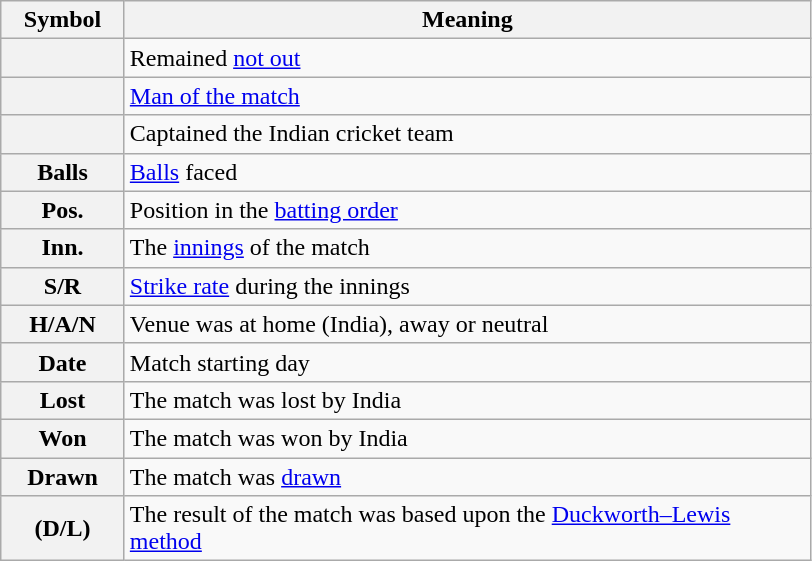<table class="wikitable plainrowheaders">
<tr>
<th scope="col" style="width:75px">Symbol</th>
<th scope="col" style="width:450px">Meaning</th>
</tr>
<tr>
<th scope="row"></th>
<td>Remained <a href='#'>not out</a></td>
</tr>
<tr>
<th scope="row"></th>
<td><a href='#'>Man of the match</a></td>
</tr>
<tr>
<th scope="row"></th>
<td>Captained the Indian cricket team</td>
</tr>
<tr>
<th scope="row">Balls</th>
<td><a href='#'>Balls</a> faced</td>
</tr>
<tr>
<th scope="row">Pos.</th>
<td>Position in the <a href='#'>batting order</a></td>
</tr>
<tr>
<th scope="row">Inn.</th>
<td>The <a href='#'>innings</a> of the match</td>
</tr>
<tr>
<th scope="row">S/R</th>
<td><a href='#'>Strike rate</a> during the innings</td>
</tr>
<tr>
<th scope="row">H/A/N</th>
<td>Venue was at home (India), away or neutral</td>
</tr>
<tr>
<th scope="row">Date</th>
<td>Match starting day</td>
</tr>
<tr>
<th scope="row">Lost</th>
<td>The match was lost by India</td>
</tr>
<tr>
<th scope="row">Won</th>
<td>The match was won by India</td>
</tr>
<tr>
<th scope="row">Drawn</th>
<td>The match was <a href='#'>drawn</a></td>
</tr>
<tr>
<th scope="row">(D/L)</th>
<td>The result of the match was based upon the <a href='#'>Duckworth–Lewis method</a></td>
</tr>
</table>
